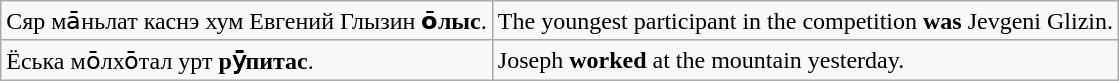<table class="wikitable">
<tr>
<td>Сяр ма̄ньлат каснэ хум Евгений Глызин <strong>о̄лыс</strong>.</td>
<td>The youngest participant in the competition <strong>was</strong> Jevgeni Glizin.</td>
</tr>
<tr>
<td>Ёська мо̄лхо̄тал урт <strong>рӯпитас</strong>.</td>
<td>Joseph <strong>worked</strong> at the mountain yesterday.</td>
</tr>
</table>
